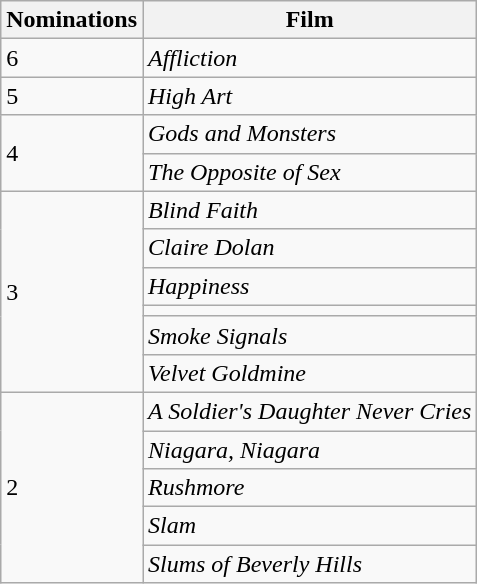<table class="wikitable">
<tr>
<th>Nominations</th>
<th>Film</th>
</tr>
<tr>
<td>6</td>
<td><em>Affliction</em></td>
</tr>
<tr>
<td>5</td>
<td><em>High Art</em></td>
</tr>
<tr>
<td rowspan="2">4</td>
<td><em>Gods and Monsters</em></td>
</tr>
<tr>
<td><em>The Opposite of Sex</em></td>
</tr>
<tr>
<td rowspan="6">3</td>
<td><em>Blind Faith</em></td>
</tr>
<tr>
<td><em>Claire Dolan</em></td>
</tr>
<tr>
<td><em>Happiness</em></td>
</tr>
<tr>
<td><em><big></big></em></td>
</tr>
<tr>
<td><em>Smoke Signals</em></td>
</tr>
<tr>
<td><em>Velvet Goldmine</em></td>
</tr>
<tr>
<td rowspan="5">2</td>
<td><em>A Soldier's Daughter Never Cries</em></td>
</tr>
<tr>
<td><em>Niagara, Niagara</em></td>
</tr>
<tr>
<td><em>Rushmore</em></td>
</tr>
<tr>
<td><em>Slam</em></td>
</tr>
<tr>
<td><em>Slums of Beverly Hills</em></td>
</tr>
</table>
